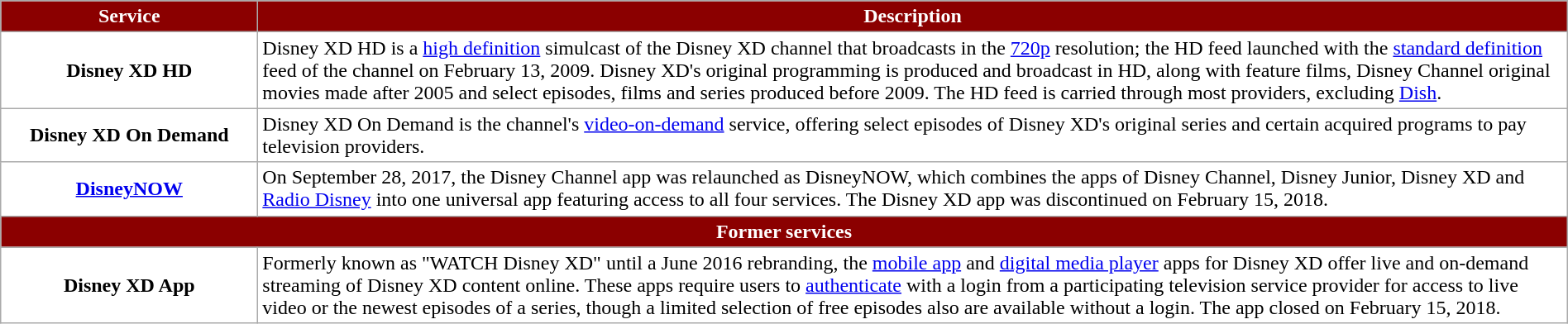<table class="wikitable" text-align: center; width="100%" style="background-color: #FFFFFF">
<tr style="color:white;">
<th style="background-color: #8B0000">Service</th>
<th style="background-color: #8B0000">Description</th>
</tr>
<tr>
<td align="center" width="200pt"><strong>Disney XD HD</strong></td>
<td>Disney XD HD is a <a href='#'>high definition</a> simulcast of the Disney XD channel that broadcasts in the <a href='#'>720p</a> resolution; the HD feed launched with the <a href='#'>standard definition</a> feed of the channel on February 13, 2009. Disney XD's original programming is produced and broadcast in HD, along with feature films, Disney Channel original movies made after 2005 and select episodes, films and series produced before 2009. The HD feed is carried through most providers, excluding <a href='#'>Dish</a>.</td>
</tr>
<tr>
<td align="center" width="200pt"><strong>Disney XD On Demand</strong></td>
<td>Disney XD On Demand is the channel's <a href='#'>video-on-demand</a> service, offering select episodes of Disney XD's original series and certain acquired programs to pay television providers.</td>
</tr>
<tr>
<td align="center" width="200pt"><strong><a href='#'>DisneyNOW</a></strong></td>
<td>On September 28, 2017, the Disney Channel app was relaunched as DisneyNOW, which combines the apps of Disney Channel, Disney Junior, Disney XD and <a href='#'>Radio Disney</a> into one universal app featuring access to all four services. The Disney XD app was discontinued on February 15, 2018.</td>
</tr>
<tr style="color:white;">
<th style="background:darkRed;" colspan="2">Former services</th>
</tr>
<tr>
<td align="center" width="200pt"><strong>Disney XD App</strong></td>
<td>Formerly known as "WATCH Disney XD" until a June 2016 rebranding, the <a href='#'>mobile app</a> and <a href='#'>digital media player</a> apps for Disney XD offer live and on-demand streaming of Disney XD content online. These apps require users to <a href='#'>authenticate</a> with a login from a participating television service provider for access to live video or the newest episodes of a series, though a limited selection of free episodes also are available without a login. The app closed on February 15, 2018.</td>
</tr>
</table>
